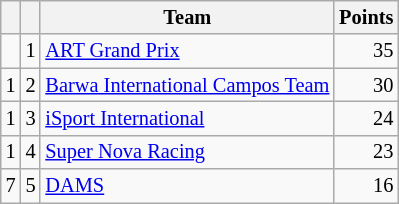<table class="wikitable" style="font-size: 85%;">
<tr>
<th></th>
<th></th>
<th>Team</th>
<th>Points</th>
</tr>
<tr>
<td align="left"></td>
<td align="center">1</td>
<td> <a href='#'>ART Grand Prix</a></td>
<td align="right">35</td>
</tr>
<tr>
<td align="left"> 1</td>
<td align="center">2</td>
<td> <a href='#'>Barwa International Campos Team</a></td>
<td align="right">30</td>
</tr>
<tr>
<td align="left"> 1</td>
<td align="center">3</td>
<td> <a href='#'>iSport International</a></td>
<td align="right">24</td>
</tr>
<tr>
<td align="left"> 1</td>
<td align="center">4</td>
<td> <a href='#'>Super Nova Racing</a></td>
<td align="right">23</td>
</tr>
<tr>
<td align="left"> 7</td>
<td align="center">5</td>
<td> <a href='#'>DAMS</a></td>
<td align="right">16</td>
</tr>
</table>
